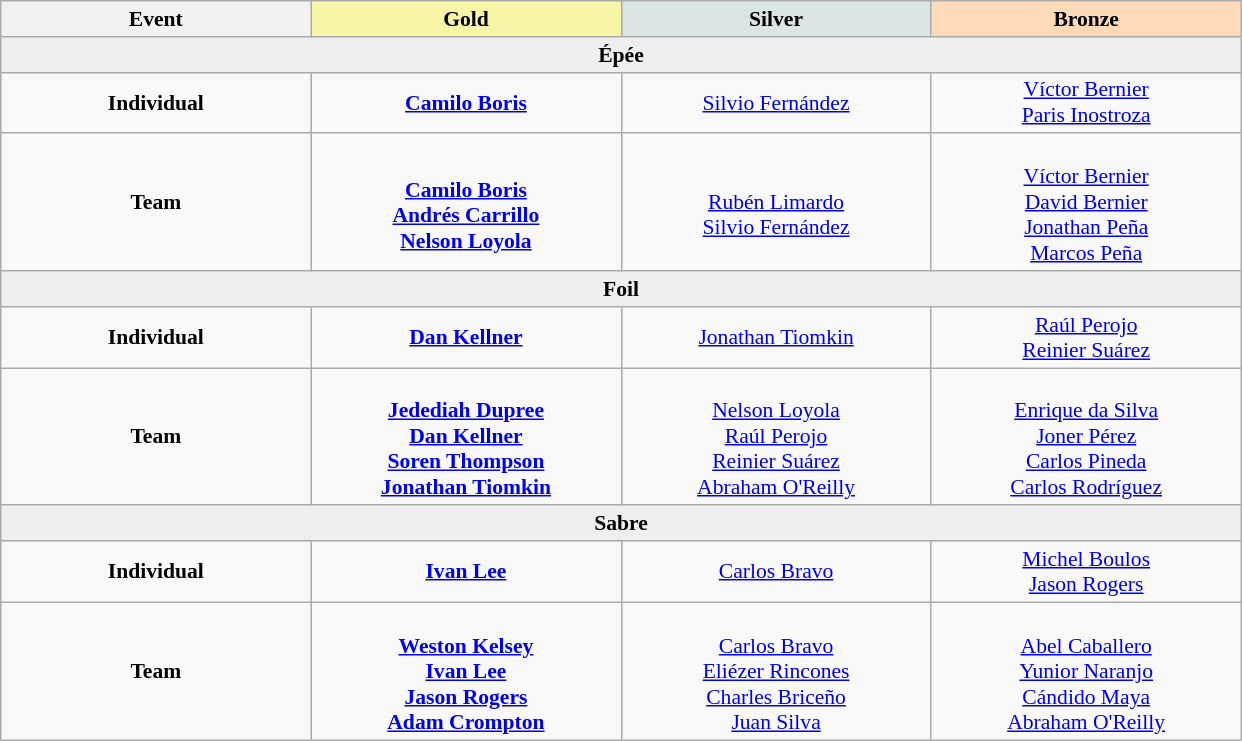<table class="wikitable" style="text-align: center; font-size: 90%; border: gray solid 1px; border-collapse: collapse;">
<tr>
<th style="width:200px;">Event</th>
<th style="width:200px; background:#F7F6A8;"> Gold</th>
<th style="width:200px; background:#DCE5E5;"> Silver</th>
<th style="width:200px; background:#FFDAB9;"> Bronze</th>
</tr>
<tr>
<td colspan=4 style="background:#efefef;"><strong>Épée</strong></td>
</tr>
<tr>
<td><strong>Individual</strong></td>
<td><strong> <a href='#'>Camilo Boris</a></strong></td>
<td> <a href='#'>Silvio Fernández</a></td>
<td> <a href='#'>Víctor Bernier</a><br> <a href='#'>Paris Inostroza</a></td>
</tr>
<tr>
<td><strong>Team</strong></td>
<td><strong><br><a href='#'>Camilo Boris</a><br><a href='#'>Andrés Carrillo</a><br><a href='#'>Nelson Loyola</a></strong></td>
<td><br><a href='#'>Rubén Limardo</a><br><a href='#'>Silvio Fernández</a></td>
<td><br><a href='#'>Víctor Bernier</a><br><a href='#'>David Bernier</a><br><a href='#'>Jonathan Peña</a><br><a href='#'>Marcos Peña</a></td>
</tr>
<tr>
<td colspan=4 style="background:#efefef;"><strong>Foil</strong></td>
</tr>
<tr>
<td><strong>Individual</strong></td>
<td><strong> <a href='#'>Dan Kellner</a></strong></td>
<td> <a href='#'>Jonathan Tiomkin</a></td>
<td> <a href='#'>Raúl Perojo</a><br> <a href='#'>Reinier Suárez</a></td>
</tr>
<tr>
<td><strong>Team</strong></td>
<td><strong><br><a href='#'>Jedediah Dupree</a><br><a href='#'>Dan Kellner</a><br><a href='#'>Soren Thompson</a><br><a href='#'>Jonathan Tiomkin</a></strong></td>
<td><br><a href='#'>Nelson Loyola</a><br><a href='#'>Raúl Perojo</a><br><a href='#'>Reinier Suárez</a><br><a href='#'>Abraham O'Reilly</a></td>
<td><br><a href='#'>Enrique da Silva</a><br><a href='#'>Joner Pérez</a><br><a href='#'>Carlos Pineda</a><br><a href='#'>Carlos Rodríguez</a></td>
</tr>
<tr style="background:#efefef;">
<td colspan=4 style="background:#efefef;"><strong>Sabre</strong></td>
</tr>
<tr>
<td><strong>Individual</strong></td>
<td><strong> <a href='#'>Ivan Lee</a></strong></td>
<td> <a href='#'>Carlos Bravo</a></td>
<td> <a href='#'>Michel Boulos</a><br> <a href='#'>Jason Rogers</a></td>
</tr>
<tr>
<td><strong>Team</strong></td>
<td><strong><br><a href='#'>Weston Kelsey</a><br><a href='#'>Ivan Lee</a><br><a href='#'>Jason Rogers</a><br><a href='#'>Adam Crompton</a></strong></td>
<td><br><a href='#'>Carlos Bravo</a><br><a href='#'>Eliézer Rincones</a><br><a href='#'>Charles Briceño</a><br><a href='#'>Juan Silva</a></td>
<td><br><a href='#'>Abel Caballero</a><br><a href='#'>Yunior Naranjo</a><br><a href='#'>Cándido Maya</a><br><a href='#'>Abraham O'Reilly</a></td>
</tr>
</table>
